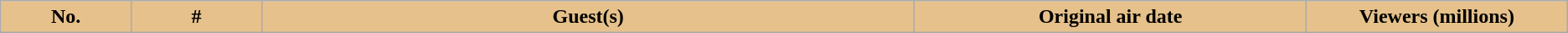<table class="wikitable plainrowheaders">
<tr style="color:black">
<th style="background: #E6C18B;color:#000;width:5%;">No.</th>
<th style="background: #E6C18B;color:#000;width:5%;">#</th>
<th style="background: #E6C18B;color:#000;width:25%;">Guest(s)</th>
<th style="background: #E6C18B;color:#000;width:15%;">Original air date</th>
<th style="background: #E6C18B;color:#000;width:10%;">Viewers (millions)<br>






</th>
</tr>
</table>
